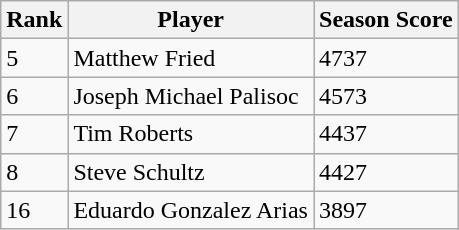<table class="wikitable mw-collapsible mw-collapsed">
<tr>
<th>Rank</th>
<th>Player</th>
<th>Season Score</th>
</tr>
<tr>
<td>5</td>
<td> Matthew Fried</td>
<td>4737</td>
</tr>
<tr>
<td>6</td>
<td> Joseph Michael Palisoc</td>
<td>4573</td>
</tr>
<tr>
<td>7</td>
<td> Tim Roberts</td>
<td>4437</td>
</tr>
<tr>
<td>8</td>
<td> Steve Schultz</td>
<td>4427</td>
</tr>
<tr>
<td>16</td>
<td> Eduardo Gonzalez Arias</td>
<td>3897</td>
</tr>
</table>
